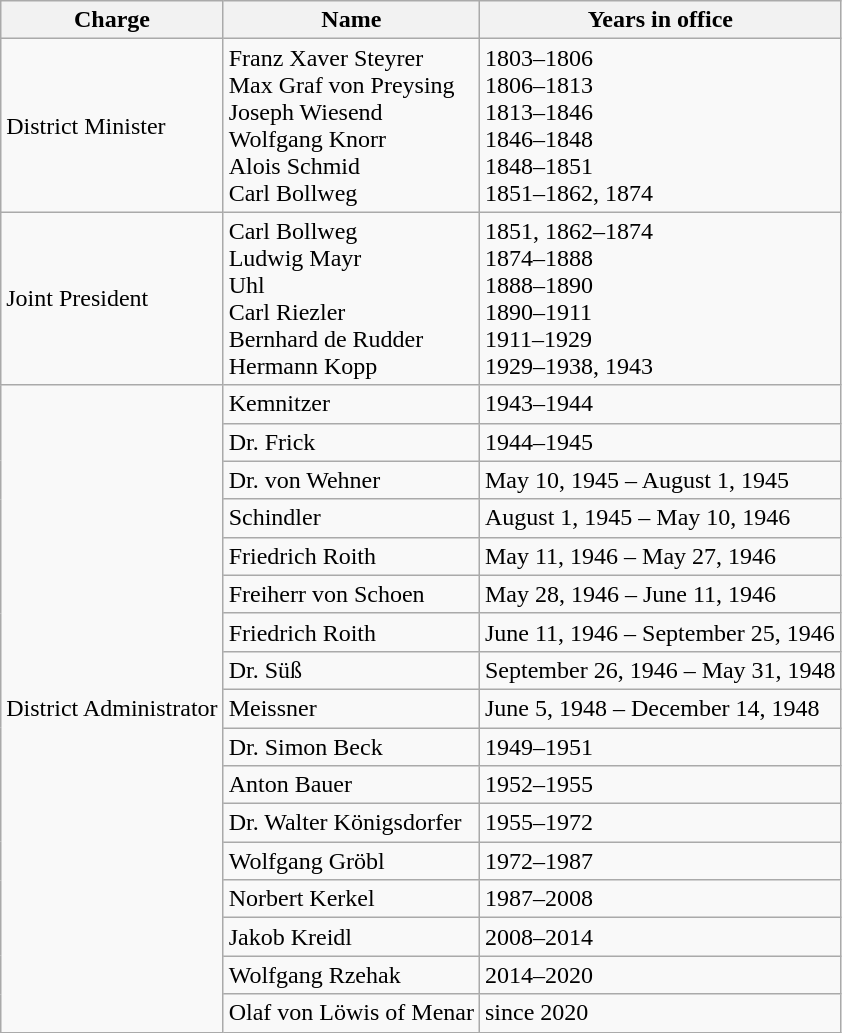<table class="wikitable">
<tr>
<th>Charge</th>
<th>Name</th>
<th>Years in office</th>
</tr>
<tr>
<td>District Minister</td>
<td>Franz Xaver Steyrer <br> Max Graf von Preysing <br> Joseph Wiesend <br> Wolfgang Knorr <br> Alois Schmid <br> Carl Bollweg</td>
<td>1803–1806<br> 1806–1813<br> 1813–1846<br> 1846–1848<br> 1848–1851<br> 1851–1862, 1874</td>
</tr>
<tr>
<td>Joint President</td>
<td>Carl Bollweg<br> Ludwig Mayr<br> Uhl<br> Carl Riezler<br> Bernhard de Rudder<br> Hermann Kopp</td>
<td>1851, 1862–1874<br> 1874–1888<br> 1888–1890<br> 1890–1911<br> 1911–1929<br> 1929–1938, 1943</td>
</tr>
<tr>
<td rowspan=17>District Administrator</td>
<td>Kemnitzer</td>
<td>1943–1944</td>
</tr>
<tr>
<td>Dr. Frick</td>
<td>1944–1945</td>
</tr>
<tr>
<td>Dr. von Wehner</td>
<td>May 10, 1945 – August 1, 1945</td>
</tr>
<tr>
<td>Schindler</td>
<td>August 1, 1945 – May 10, 1946</td>
</tr>
<tr>
<td>Friedrich Roith</td>
<td>May 11, 1946 – May 27, 1946</td>
</tr>
<tr>
<td>Freiherr von Schoen</td>
<td>May 28, 1946 – June 11, 1946</td>
</tr>
<tr>
<td>Friedrich Roith</td>
<td>June 11, 1946 – September 25, 1946</td>
</tr>
<tr>
<td>Dr. Süß</td>
<td>September 26, 1946 – May 31, 1948</td>
</tr>
<tr>
<td>Meissner</td>
<td>June 5, 1948 – December 14, 1948</td>
</tr>
<tr>
<td>Dr. Simon Beck</td>
<td>1949–1951</td>
</tr>
<tr>
<td>Anton Bauer</td>
<td>1952–1955</td>
</tr>
<tr>
<td>Dr. Walter Königsdorfer</td>
<td>1955–1972</td>
</tr>
<tr>
<td>Wolfgang Gröbl</td>
<td>1972–1987</td>
</tr>
<tr>
<td>Norbert Kerkel</td>
<td>1987–2008</td>
</tr>
<tr>
<td>Jakob Kreidl</td>
<td>2008–2014</td>
</tr>
<tr>
<td>Wolfgang Rzehak</td>
<td>2014–2020</td>
</tr>
<tr>
<td>Olaf von Löwis of Menar</td>
<td>since 2020</td>
</tr>
</table>
